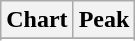<table class="wikitable plainrowheaders">
<tr>
<th scope="col">Chart</th>
<th scope="col">Peak</th>
</tr>
<tr>
</tr>
<tr>
</tr>
</table>
